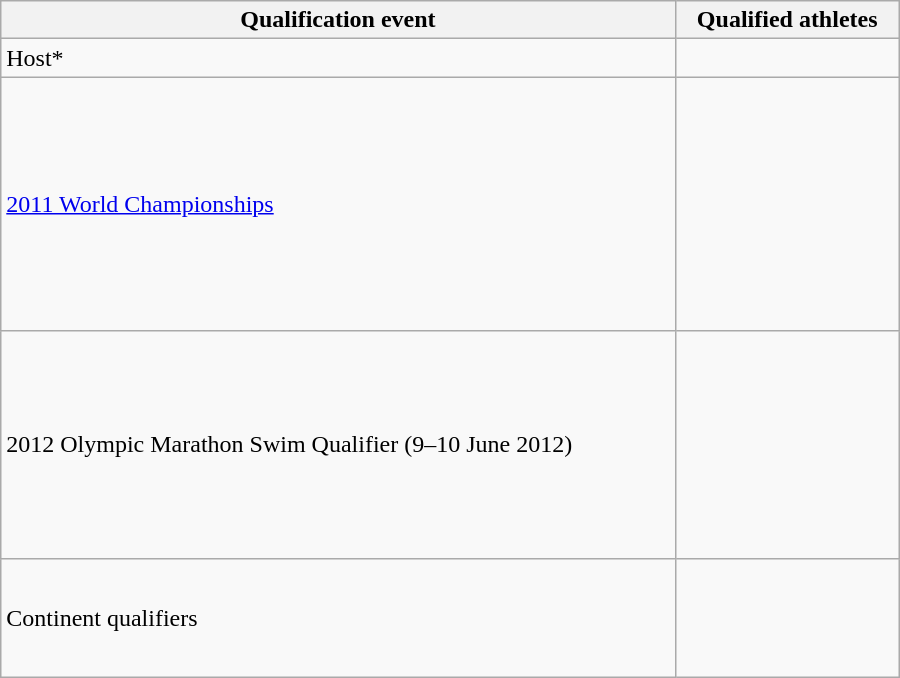<table class=wikitable style="text-align:left" width=600>
<tr>
<th>Qualification event</th>
<th>Qualified athletes</th>
</tr>
<tr>
<td rowspan="1">Host*</td>
<td></td>
</tr>
<tr>
<td rowspan="1"><a href='#'>2011 World Championships</a></td>
<td><br><br><br><br><br><br><br><br><br></td>
</tr>
<tr>
<td rowspan="1">2012 Olympic Marathon Swim Qualifier (9–10 June 2012)</td>
<td><br><br><br><br><br><br><br><br></td>
</tr>
<tr>
<td rowspan="1">Continent qualifiers</td>
<td><br><br><br><br></td>
</tr>
</table>
